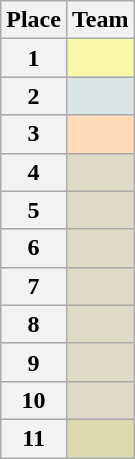<table class="wikitable">
<tr>
<th>Place</th>
<th>Team</th>
</tr>
<tr align="center" valign="top" bgcolor="#F7F9A8">
<th>1</th>
<td align="left"></td>
</tr>
<tr align="center" valign="top" bgcolor="#DCE5E5">
<th>2</th>
<td align="left"></td>
</tr>
<tr align="center" valign="top" bgcolor="#FFDAB9">
<th>3</th>
<td align="left"></td>
</tr>
<tr align="center" valign="top" bgcolor="#DEDAC7">
<th>4</th>
<td align="left"></td>
</tr>
<tr align="center" valign="top" bgcolor="#DEDAC7">
<th>5</th>
<td align="left"></td>
</tr>
<tr align="center" valign="top" bgcolor="#DEDAC7">
<th>6</th>
<td align="left"></td>
</tr>
<tr align="center" valign="top" bgcolor="#DEDAC7">
<th>7</th>
<td align="left"></td>
</tr>
<tr align="center" valign="top" bgcolor="#DEDAC7">
<th>8</th>
<td align="left"></td>
</tr>
<tr align="center" valign="top" bgcolor="#DEDAC7">
<th>9</th>
<td align="left"></td>
</tr>
<tr align="center" valign="top" bgcolor="#DEDAC7">
<th>10</th>
<td align="left"></td>
</tr>
<tr align="center" valign="top" bgcolor="#DEDAB0">
<th>11</th>
<td align="left"></td>
</tr>
</table>
